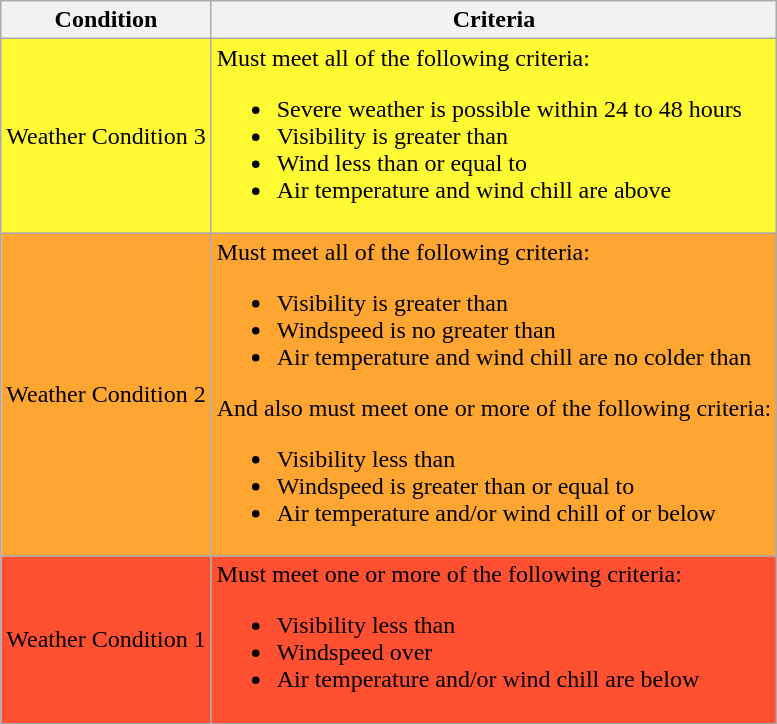<table class="wikitable" border="1">
<tr>
<th>Condition</th>
<th>Criteria</th>
</tr>
<tr>
<td style="background: rgb(350,250,50)">Weather Condition 3</td>
<td style="background: rgb(350,250,50)">Must meet all of the following criteria:<br><ul><li>Severe weather is possible within 24 to 48 hours</li><li>Visibility is greater than </li><li>Wind less than or equal to </li><li>Air temperature and wind chill are above </li></ul></td>
</tr>
<tr>
<td style="background: rgb(350,165,50)">Weather Condition 2</td>
<td style="background: rgb(350,165,50)">Must meet all of the following criteria:<br><ul><li>Visibility is greater than </li><li>Windspeed is no greater than </li><li>Air temperature and wind chill are no colder than </li></ul>And also must meet one or more of the following criteria:<ul><li>Visibility less than </li><li>Windspeed is greater than or equal to </li><li>Air temperature and/or wind chill of  or below</li></ul></td>
</tr>
<tr>
<td style="background: rgb(350,80,50)">Weather Condition 1</td>
<td style="background: rgb(350,80,50)">Must meet one or more of the following criteria:<br><ul><li>Visibility less than </li><li>Windspeed over </li><li>Air temperature and/or wind chill are below </li></ul></td>
</tr>
</table>
